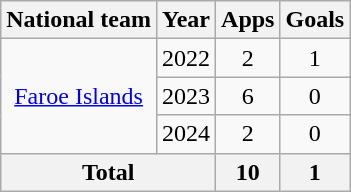<table class="wikitable" style="text-align:center">
<tr>
<th>National team</th>
<th>Year</th>
<th>Apps</th>
<th>Goals</th>
</tr>
<tr>
<td rowspan="3"><a href='#'>Faroe Islands</a></td>
<td>2022</td>
<td>2</td>
<td>1</td>
</tr>
<tr>
<td>2023</td>
<td>6</td>
<td>0</td>
</tr>
<tr>
<td>2024</td>
<td>2</td>
<td>0</td>
</tr>
<tr>
<th colspan="2">Total</th>
<th>10</th>
<th>1</th>
</tr>
</table>
